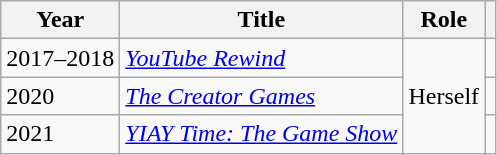<table class="wikitable sortable">
<tr>
<th>Year</th>
<th>Title</th>
<th>Role</th>
<th scope="col" class="unsortable"></th>
</tr>
<tr>
<td>2017–2018</td>
<td><em><a href='#'>YouTube Rewind</a></em></td>
<td rowspan="3">Herself</td>
<td></td>
</tr>
<tr>
<td>2020</td>
<td><em><a href='#'>The Creator Games</a></em></td>
<td></td>
</tr>
<tr>
<td>2021</td>
<td><em><a href='#'>YIAY Time: The Game Show</a></em></td>
<td></td>
</tr>
</table>
